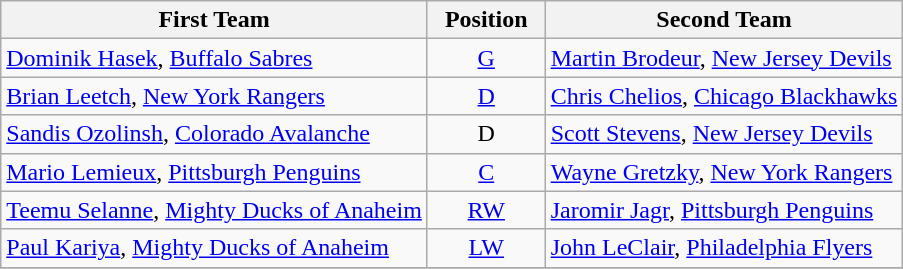<table class="wikitable">
<tr>
<th>First Team</th>
<th>  Position  </th>
<th>Second Team</th>
</tr>
<tr>
<td><a href='#'>Dominik Hasek</a>, <a href='#'>Buffalo Sabres</a></td>
<td align=center><a href='#'>G</a></td>
<td><a href='#'>Martin Brodeur</a>, <a href='#'>New Jersey Devils</a></td>
</tr>
<tr>
<td><a href='#'>Brian Leetch</a>, <a href='#'>New York Rangers</a></td>
<td align=center><a href='#'>D</a></td>
<td><a href='#'>Chris Chelios</a>, <a href='#'>Chicago Blackhawks</a></td>
</tr>
<tr>
<td><a href='#'>Sandis Ozolinsh</a>, <a href='#'>Colorado Avalanche</a></td>
<td align=center>D</td>
<td><a href='#'>Scott Stevens</a>, <a href='#'>New Jersey Devils</a></td>
</tr>
<tr>
<td><a href='#'>Mario Lemieux</a>, <a href='#'>Pittsburgh Penguins</a></td>
<td align=center><a href='#'>C</a></td>
<td><a href='#'>Wayne Gretzky</a>, <a href='#'>New York Rangers</a></td>
</tr>
<tr>
<td><a href='#'>Teemu Selanne</a>, <a href='#'>Mighty Ducks of Anaheim</a></td>
<td align=center><a href='#'>RW</a></td>
<td><a href='#'>Jaromir Jagr</a>, <a href='#'>Pittsburgh Penguins</a></td>
</tr>
<tr>
<td><a href='#'>Paul Kariya</a>, <a href='#'>Mighty Ducks of Anaheim</a></td>
<td align=center><a href='#'>LW</a></td>
<td><a href='#'>John LeClair</a>, <a href='#'>Philadelphia Flyers</a></td>
</tr>
<tr>
</tr>
</table>
